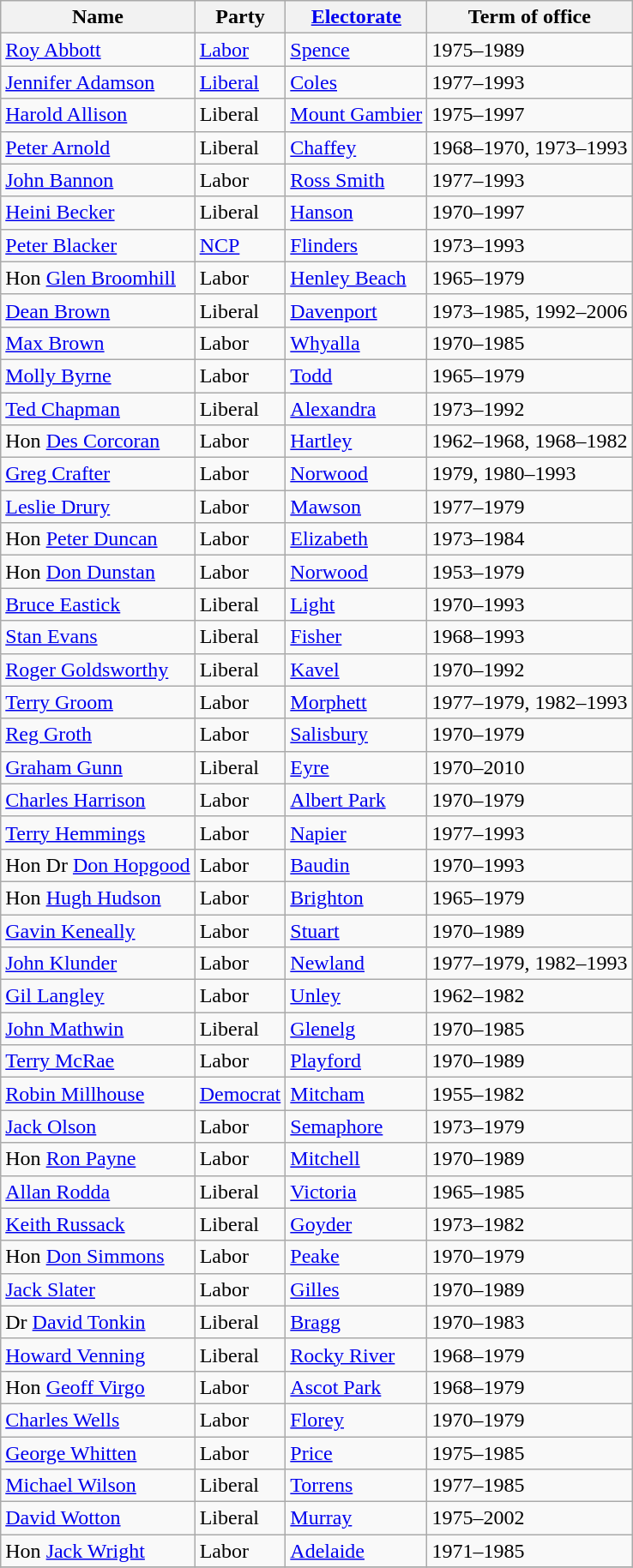<table class="wikitable sortable">
<tr>
<th>Name</th>
<th>Party</th>
<th><a href='#'>Electorate</a></th>
<th>Term of office</th>
</tr>
<tr>
<td><a href='#'>Roy Abbott</a></td>
<td><a href='#'>Labor</a></td>
<td><a href='#'>Spence</a></td>
<td>1975–1989</td>
</tr>
<tr>
<td><a href='#'>Jennifer Adamson</a></td>
<td><a href='#'>Liberal</a></td>
<td><a href='#'>Coles</a></td>
<td>1977–1993</td>
</tr>
<tr>
<td><a href='#'>Harold Allison</a></td>
<td>Liberal</td>
<td><a href='#'>Mount Gambier</a></td>
<td>1975–1997</td>
</tr>
<tr>
<td><a href='#'>Peter Arnold</a></td>
<td>Liberal</td>
<td><a href='#'>Chaffey</a></td>
<td>1968–1970, 1973–1993</td>
</tr>
<tr>
<td><a href='#'>John Bannon</a></td>
<td>Labor</td>
<td><a href='#'>Ross Smith</a></td>
<td>1977–1993</td>
</tr>
<tr>
<td><a href='#'>Heini Becker</a></td>
<td>Liberal</td>
<td><a href='#'>Hanson</a></td>
<td>1970–1997</td>
</tr>
<tr>
<td><a href='#'>Peter Blacker</a></td>
<td><a href='#'>NCP</a></td>
<td><a href='#'>Flinders</a></td>
<td>1973–1993</td>
</tr>
<tr>
<td>Hon <a href='#'>Glen Broomhill</a></td>
<td>Labor</td>
<td><a href='#'>Henley Beach</a></td>
<td>1965–1979</td>
</tr>
<tr>
<td><a href='#'>Dean Brown</a></td>
<td>Liberal</td>
<td><a href='#'>Davenport</a></td>
<td>1973–1985, 1992–2006</td>
</tr>
<tr>
<td><a href='#'>Max Brown</a></td>
<td>Labor</td>
<td><a href='#'>Whyalla</a></td>
<td>1970–1985</td>
</tr>
<tr>
<td><a href='#'>Molly Byrne</a></td>
<td>Labor</td>
<td><a href='#'>Todd</a></td>
<td>1965–1979</td>
</tr>
<tr>
<td><a href='#'>Ted Chapman</a></td>
<td>Liberal</td>
<td><a href='#'>Alexandra</a></td>
<td>1973–1992</td>
</tr>
<tr>
<td>Hon <a href='#'>Des Corcoran</a></td>
<td>Labor</td>
<td><a href='#'>Hartley</a></td>
<td>1962–1968, 1968–1982</td>
</tr>
<tr>
<td><a href='#'>Greg Crafter</a> </td>
<td>Labor</td>
<td><a href='#'>Norwood</a></td>
<td>1979, 1980–1993</td>
</tr>
<tr>
<td><a href='#'>Leslie Drury</a></td>
<td>Labor</td>
<td><a href='#'>Mawson</a></td>
<td>1977–1979</td>
</tr>
<tr>
<td>Hon <a href='#'>Peter Duncan</a></td>
<td>Labor</td>
<td><a href='#'>Elizabeth</a></td>
<td>1973–1984</td>
</tr>
<tr>
<td>Hon <a href='#'>Don Dunstan</a> </td>
<td>Labor</td>
<td><a href='#'>Norwood</a></td>
<td>1953–1979</td>
</tr>
<tr>
<td><a href='#'>Bruce Eastick</a></td>
<td>Liberal</td>
<td><a href='#'>Light</a></td>
<td>1970–1993</td>
</tr>
<tr>
<td><a href='#'>Stan Evans</a></td>
<td>Liberal</td>
<td><a href='#'>Fisher</a></td>
<td>1968–1993</td>
</tr>
<tr>
<td><a href='#'>Roger Goldsworthy</a></td>
<td>Liberal</td>
<td><a href='#'>Kavel</a></td>
<td>1970–1992</td>
</tr>
<tr>
<td><a href='#'>Terry Groom</a></td>
<td>Labor</td>
<td><a href='#'>Morphett</a></td>
<td>1977–1979, 1982–1993</td>
</tr>
<tr>
<td><a href='#'>Reg Groth</a></td>
<td>Labor</td>
<td><a href='#'>Salisbury</a></td>
<td>1970–1979</td>
</tr>
<tr>
<td><a href='#'>Graham Gunn</a></td>
<td>Liberal</td>
<td><a href='#'>Eyre</a></td>
<td>1970–2010</td>
</tr>
<tr>
<td><a href='#'>Charles Harrison</a></td>
<td>Labor</td>
<td><a href='#'>Albert Park</a></td>
<td>1970–1979</td>
</tr>
<tr>
<td><a href='#'>Terry Hemmings</a></td>
<td>Labor</td>
<td><a href='#'>Napier</a></td>
<td>1977–1993</td>
</tr>
<tr>
<td>Hon Dr <a href='#'>Don Hopgood</a></td>
<td>Labor</td>
<td><a href='#'>Baudin</a></td>
<td>1970–1993</td>
</tr>
<tr>
<td>Hon <a href='#'>Hugh Hudson</a></td>
<td>Labor</td>
<td><a href='#'>Brighton</a></td>
<td>1965–1979</td>
</tr>
<tr>
<td><a href='#'>Gavin Keneally</a></td>
<td>Labor</td>
<td><a href='#'>Stuart</a></td>
<td>1970–1989</td>
</tr>
<tr>
<td><a href='#'>John Klunder</a></td>
<td>Labor</td>
<td><a href='#'>Newland</a></td>
<td>1977–1979, 1982–1993</td>
</tr>
<tr>
<td><a href='#'>Gil Langley</a></td>
<td>Labor</td>
<td><a href='#'>Unley</a></td>
<td>1962–1982</td>
</tr>
<tr>
<td><a href='#'>John Mathwin</a></td>
<td>Liberal</td>
<td><a href='#'>Glenelg</a></td>
<td>1970–1985</td>
</tr>
<tr>
<td><a href='#'>Terry McRae</a></td>
<td>Labor</td>
<td><a href='#'>Playford</a></td>
<td>1970–1989</td>
</tr>
<tr>
<td><a href='#'>Robin Millhouse</a></td>
<td><a href='#'>Democrat</a></td>
<td><a href='#'>Mitcham</a></td>
<td>1955–1982</td>
</tr>
<tr>
<td><a href='#'>Jack Olson</a></td>
<td>Labor</td>
<td><a href='#'>Semaphore</a></td>
<td>1973–1979</td>
</tr>
<tr>
<td>Hon <a href='#'>Ron Payne</a></td>
<td>Labor</td>
<td><a href='#'>Mitchell</a></td>
<td>1970–1989</td>
</tr>
<tr>
<td><a href='#'>Allan Rodda</a></td>
<td>Liberal</td>
<td><a href='#'>Victoria</a></td>
<td>1965–1985</td>
</tr>
<tr>
<td><a href='#'>Keith Russack</a></td>
<td>Liberal</td>
<td><a href='#'>Goyder</a></td>
<td>1973–1982</td>
</tr>
<tr>
<td>Hon <a href='#'>Don Simmons</a></td>
<td>Labor</td>
<td><a href='#'>Peake</a></td>
<td>1970–1979</td>
</tr>
<tr>
<td><a href='#'>Jack Slater</a></td>
<td>Labor</td>
<td><a href='#'>Gilles</a></td>
<td>1970–1989</td>
</tr>
<tr>
<td>Dr <a href='#'>David Tonkin</a></td>
<td>Liberal</td>
<td><a href='#'>Bragg</a></td>
<td>1970–1983</td>
</tr>
<tr>
<td><a href='#'>Howard Venning</a></td>
<td>Liberal</td>
<td><a href='#'>Rocky River</a></td>
<td>1968–1979</td>
</tr>
<tr>
<td>Hon <a href='#'>Geoff Virgo</a></td>
<td>Labor</td>
<td><a href='#'>Ascot Park</a></td>
<td>1968–1979</td>
</tr>
<tr>
<td><a href='#'>Charles Wells</a></td>
<td>Labor</td>
<td><a href='#'>Florey</a></td>
<td>1970–1979</td>
</tr>
<tr>
<td><a href='#'>George Whitten</a></td>
<td>Labor</td>
<td><a href='#'>Price</a></td>
<td>1975–1985</td>
</tr>
<tr>
<td><a href='#'>Michael Wilson</a></td>
<td>Liberal</td>
<td><a href='#'>Torrens</a></td>
<td>1977–1985</td>
</tr>
<tr>
<td><a href='#'>David Wotton</a></td>
<td>Liberal</td>
<td><a href='#'>Murray</a></td>
<td>1975–2002</td>
</tr>
<tr>
<td>Hon <a href='#'>Jack Wright</a></td>
<td>Labor</td>
<td><a href='#'>Adelaide</a></td>
<td>1971–1985</td>
</tr>
<tr>
</tr>
</table>
